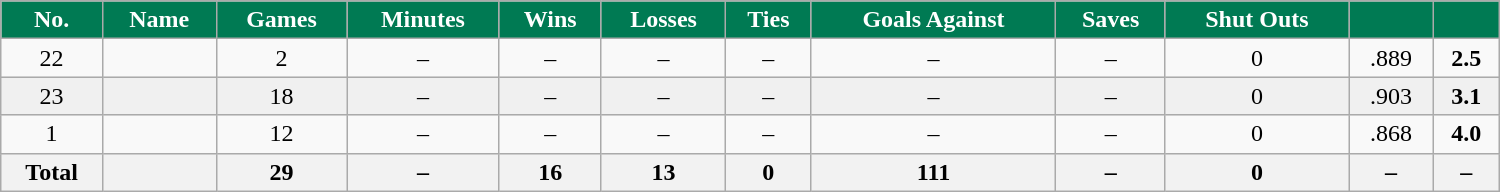<table class="wikitable sortable" width ="1000">
<tr align="center">
<th style="color:white; background:#007A53"><strong>No.</strong></th>
<th style="color:white; background:#007A53"><strong>Name</strong></th>
<th style="color:white; background:#007A53"><strong>Games</strong></th>
<th style="color:white; background:#007A53"><strong>Minutes</strong></th>
<th style="color:white; background:#007A53"><strong>Wins</strong></th>
<th style="color:white; background:#007A53"><strong>Losses</strong></th>
<th style="color:white; background:#007A53"><strong>Ties</strong></th>
<th style="color:white; background:#007A53"><strong>Goals Against</strong></th>
<th style="color:white; background:#007A53"><strong>Saves</strong></th>
<th style="color:white; background:#007A53"><strong>Shut Outs</strong></th>
<th style="color:white; background:#007A53"><strong><a href='#'></a></strong></th>
<th style="color:white; background:#007A53"><strong><a href='#'></a></strong></th>
</tr>
<tr align="center">
<td>22</td>
<td></td>
<td>2</td>
<td>–</td>
<td>–</td>
<td>–</td>
<td>–</td>
<td>–</td>
<td>–</td>
<td>0</td>
<td>.889</td>
<td><strong>2.5</strong></td>
</tr>
<tr align="center" bgcolor="#f0f0f0">
<td>23</td>
<td></td>
<td>18</td>
<td>–</td>
<td>–</td>
<td>–</td>
<td>–</td>
<td>–</td>
<td>–</td>
<td>0</td>
<td>.903</td>
<td><strong>3.1</strong></td>
</tr>
<tr align="center">
<td>1</td>
<td></td>
<td>12</td>
<td>–</td>
<td>–</td>
<td>–</td>
<td>–</td>
<td>–</td>
<td>–</td>
<td>0</td>
<td>.868</td>
<td><strong>4.0</strong></td>
</tr>
<tr>
<th>Total</th>
<th></th>
<th>29</th>
<th>–</th>
<th>16</th>
<th>13</th>
<th>0</th>
<th>111</th>
<th>–</th>
<th>0</th>
<th>–</th>
<th>–</th>
</tr>
</table>
